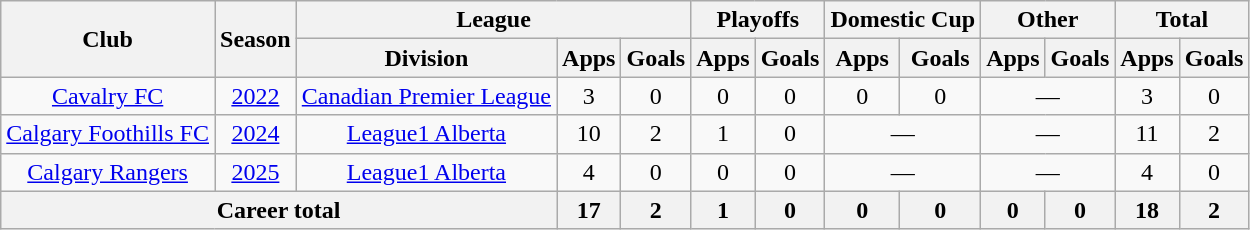<table class="wikitable" style="text-align: center;">
<tr>
<th rowspan="2">Club</th>
<th rowspan="2">Season</th>
<th colspan="3">League</th>
<th colspan="2">Playoffs</th>
<th colspan="2">Domestic Cup</th>
<th colspan="2">Other</th>
<th colspan="2">Total</th>
</tr>
<tr>
<th>Division</th>
<th>Apps</th>
<th>Goals</th>
<th>Apps</th>
<th>Goals</th>
<th>Apps</th>
<th>Goals</th>
<th>Apps</th>
<th>Goals</th>
<th>Apps</th>
<th>Goals</th>
</tr>
<tr>
<td><a href='#'>Cavalry FC</a></td>
<td><a href='#'>2022</a></td>
<td><a href='#'>Canadian Premier League</a></td>
<td>3</td>
<td>0</td>
<td>0</td>
<td>0</td>
<td>0</td>
<td>0</td>
<td colspan="2">—</td>
<td>3</td>
<td>0</td>
</tr>
<tr>
<td><a href='#'>Calgary Foothills FC</a></td>
<td><a href='#'>2024</a></td>
<td><a href='#'>League1 Alberta</a></td>
<td>10</td>
<td>2</td>
<td>1</td>
<td>0</td>
<td colspan="2">—</td>
<td colspan="2">—</td>
<td>11</td>
<td>2</td>
</tr>
<tr>
<td><a href='#'>Calgary Rangers</a></td>
<td><a href='#'>2025</a></td>
<td><a href='#'>League1 Alberta</a></td>
<td>4</td>
<td>0</td>
<td>0</td>
<td>0</td>
<td colspan="2">—</td>
<td colspan="2">—</td>
<td>4</td>
<td>0</td>
</tr>
<tr>
<th colspan="3">Career total</th>
<th>17</th>
<th>2</th>
<th>1</th>
<th>0</th>
<th>0</th>
<th>0</th>
<th>0</th>
<th>0</th>
<th>18</th>
<th>2</th>
</tr>
</table>
